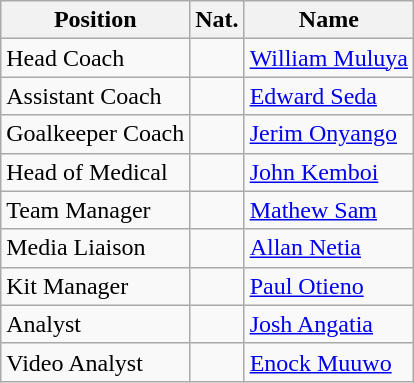<table Class="wikitable" style="text-align: center-left;">
<tr>
<th>Position</th>
<th>Nat.</th>
<th>Name</th>
</tr>
<tr>
<td>Head Coach</td>
<td></td>
<td><a href='#'>William Muluya</a></td>
</tr>
<tr>
<td>Assistant Coach</td>
<td></td>
<td><a href='#'>Edward Seda</a></td>
</tr>
<tr>
<td>Goalkeeper Coach</td>
<td></td>
<td><a href='#'>Jerim Onyango</a></td>
</tr>
<tr>
<td>Head of Medical</td>
<td></td>
<td><a href='#'>John Kemboi</a></td>
</tr>
<tr>
<td>Team Manager</td>
<td></td>
<td><a href='#'>Mathew Sam</a></td>
</tr>
<tr>
<td>Media Liaison</td>
<td></td>
<td><a href='#'>Allan Netia</a></td>
</tr>
<tr>
<td>Kit Manager</td>
<td></td>
<td><a href='#'>Paul Otieno</a></td>
</tr>
<tr>
<td>Analyst</td>
<td></td>
<td><a href='#'>Josh Angatia</a></td>
</tr>
<tr>
<td>Video Analyst</td>
<td></td>
<td><a href='#'>Enock Muuwo</a></td>
</tr>
</table>
